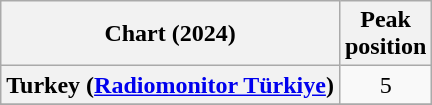<table class="wikitable plainrowheaders">
<tr>
<th>Chart (2024)</th>
<th>Peak<br>position</th>
</tr>
<tr>
<th scope="row">Turkey (<a href='#'>Radiomonitor Türkiye</a>)</th>
<td align="center">5</td>
</tr>
<tr>
</tr>
</table>
